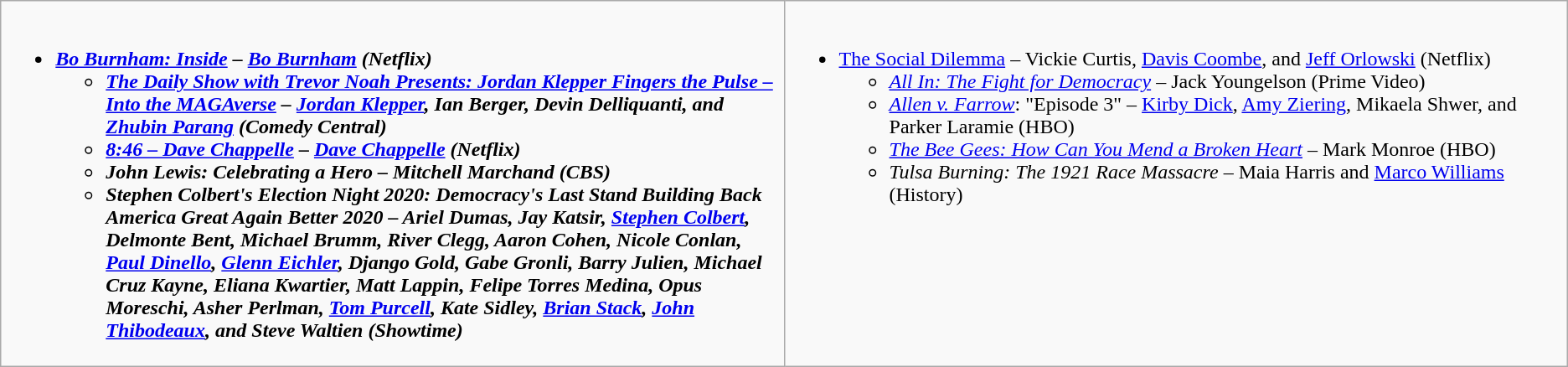<table class="wikitable">
<tr>
<td style="vertical-align:top;" width="50%"><br><ul><li><strong><em><a href='#'>Bo Burnham: Inside</a><em> – <a href='#'>Bo Burnham</a> (Netflix)<strong><ul><li></em><a href='#'>The Daily Show with Trevor Noah Presents: Jordan Klepper Fingers the Pulse – Into the MAGAverse</a><em> – <a href='#'>Jordan Klepper</a>, Ian Berger, Devin Delliquanti, and <a href='#'>Zhubin Parang</a> (Comedy Central)</li><li></em><a href='#'>8:46 – Dave Chappelle</a><em> – <a href='#'>Dave Chappelle</a> (Netflix)</li><li></em>John Lewis: Celebrating a Hero<em> – Mitchell Marchand (CBS)</li><li></em>Stephen Colbert's Election Night 2020: Democracy's Last Stand Building Back America Great Again Better 2020<em> – Ariel Dumas, Jay Katsir, <a href='#'>Stephen Colbert</a>, Delmonte Bent, Michael Brumm, River Clegg, Aaron Cohen, Nicole Conlan, <a href='#'>Paul Dinello</a>, <a href='#'>Glenn Eichler</a>, Django Gold, Gabe Gronli, Barry Julien, Michael Cruz Kayne, Eliana Kwartier, Matt Lappin, Felipe Torres Medina, Opus Moreschi, Asher Perlman, <a href='#'>Tom Purcell</a>, Kate Sidley, <a href='#'>Brian Stack</a>, <a href='#'>John Thibodeaux</a>, and Steve Waltien (Showtime)</li></ul></li></ul></td>
<td style="vertical-align:top;" width="50%"><br><ul><li></em></strong><a href='#'>The Social Dilemma</a></em> – Vickie Curtis, <a href='#'>Davis Coombe</a>, and <a href='#'>Jeff Orlowski</a> (Netflix)</strong><ul><li><em><a href='#'>All In: The Fight for Democracy</a></em> – Jack Youngelson (Prime Video)</li><li><em><a href='#'>Allen v. Farrow</a></em>: "Episode 3" – <a href='#'>Kirby Dick</a>, <a href='#'>Amy Ziering</a>, Mikaela Shwer, and Parker Laramie (HBO)</li><li><em><a href='#'>The Bee Gees: How Can You Mend a Broken Heart</a></em> – Mark Monroe (HBO)</li><li><em>Tulsa Burning: The 1921 Race Massacre</em> – Maia Harris and <a href='#'>Marco Williams</a> (History)</li></ul></li></ul></td>
</tr>
</table>
